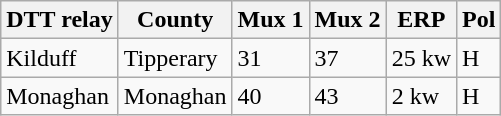<table class="wikitable sortable">
<tr>
<th>DTT relay</th>
<th>County</th>
<th>Mux 1</th>
<th>Mux 2</th>
<th>ERP</th>
<th>Pol</th>
</tr>
<tr>
<td>Kilduff</td>
<td>Tipperary</td>
<td>31</td>
<td>37</td>
<td>25 kw</td>
<td>H</td>
</tr>
<tr>
<td>Monaghan</td>
<td>Monaghan</td>
<td>40</td>
<td>43</td>
<td>2 kw</td>
<td>H</td>
</tr>
</table>
